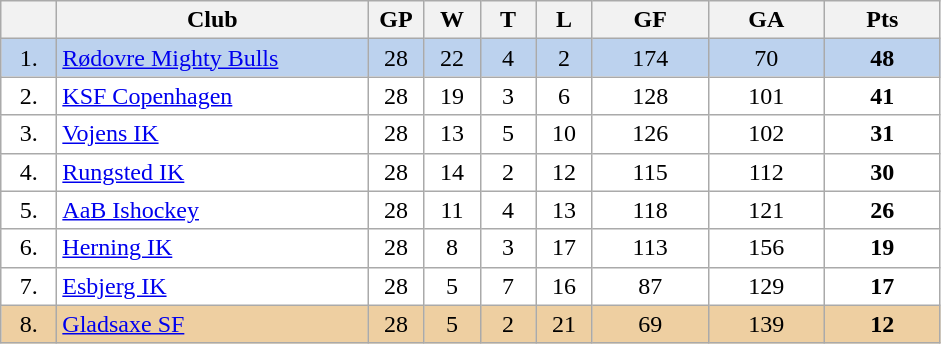<table class="wikitable">
<tr>
<th width="30"></th>
<th width="200">Club</th>
<th width="30">GP</th>
<th width="30">W</th>
<th width="30">T</th>
<th width="30">L</th>
<th width="70">GF</th>
<th width="70">GA</th>
<th width="70">Pts</th>
</tr>
<tr bgcolor="#BCD2EE" align="center">
<td>1.</td>
<td align="left"><a href='#'>Rødovre Mighty Bulls</a></td>
<td>28</td>
<td>22</td>
<td>4</td>
<td>2</td>
<td>174</td>
<td>70</td>
<td><strong>48</strong></td>
</tr>
<tr bgcolor="#FFFFFF" align="center">
<td>2.</td>
<td align="left"><a href='#'>KSF Copenhagen</a></td>
<td>28</td>
<td>19</td>
<td>3</td>
<td>6</td>
<td>128</td>
<td>101</td>
<td><strong>41</strong></td>
</tr>
<tr bgcolor="#FFFFFF" align="center">
<td>3.</td>
<td align="left"><a href='#'>Vojens IK</a></td>
<td>28</td>
<td>13</td>
<td>5</td>
<td>10</td>
<td>126</td>
<td>102</td>
<td><strong>31</strong></td>
</tr>
<tr bgcolor="#FFFFFF" align="center">
<td>4.</td>
<td align="left"><a href='#'>Rungsted IK</a></td>
<td>28</td>
<td>14</td>
<td>2</td>
<td>12</td>
<td>115</td>
<td>112</td>
<td><strong>30</strong></td>
</tr>
<tr bgcolor="#FFFFFF" align="center">
<td>5.</td>
<td align="left"><a href='#'>AaB Ishockey</a></td>
<td>28</td>
<td>11</td>
<td>4</td>
<td>13</td>
<td>118</td>
<td>121</td>
<td><strong>26</strong></td>
</tr>
<tr bgcolor="#FFFFFF" align="center">
<td>6.</td>
<td align="left"><a href='#'>Herning IK</a></td>
<td>28</td>
<td>8</td>
<td>3</td>
<td>17</td>
<td>113</td>
<td>156</td>
<td><strong>19</strong></td>
</tr>
<tr bgcolor="#FFFFFF" align="center">
<td>7.</td>
<td align="left"><a href='#'>Esbjerg IK</a></td>
<td>28</td>
<td>5</td>
<td>7</td>
<td>16</td>
<td>87</td>
<td>129</td>
<td><strong>17</strong></td>
</tr>
<tr bgcolor="#EECFA1" align="center">
<td>8.</td>
<td align="left"><a href='#'>Gladsaxe SF</a></td>
<td>28</td>
<td>5</td>
<td>2</td>
<td>21</td>
<td>69</td>
<td>139</td>
<td><strong>12</strong></td>
</tr>
</table>
